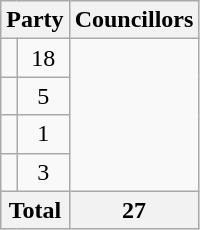<table class="wikitable">
<tr>
<th colspan=2>Party</th>
<th>Councillors</th>
</tr>
<tr>
<td></td>
<td align=center>18</td>
</tr>
<tr>
<td></td>
<td align=center>5</td>
</tr>
<tr>
<td></td>
<td align=center>1</td>
</tr>
<tr>
<td></td>
<td align=center>3</td>
</tr>
<tr>
<th colspan=2>Total</th>
<th align=center>27</th>
</tr>
</table>
